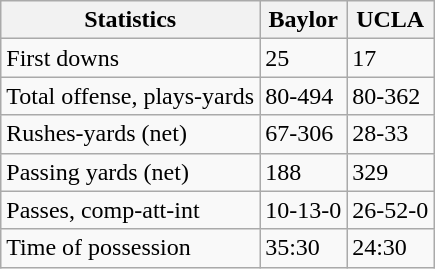<table class="wikitable">
<tr>
<th>Statistics</th>
<th>Baylor</th>
<th>UCLA</th>
</tr>
<tr>
<td>First downs</td>
<td>25</td>
<td>17</td>
</tr>
<tr>
<td>Total offense, plays-yards</td>
<td>80-494</td>
<td>80-362</td>
</tr>
<tr>
<td>Rushes-yards (net)</td>
<td>67-306</td>
<td>28-33</td>
</tr>
<tr>
<td>Passing yards (net)</td>
<td>188</td>
<td>329</td>
</tr>
<tr>
<td>Passes, comp-att-int</td>
<td>10-13-0</td>
<td>26-52-0</td>
</tr>
<tr>
<td>Time of possession</td>
<td>35:30</td>
<td>24:30</td>
</tr>
</table>
